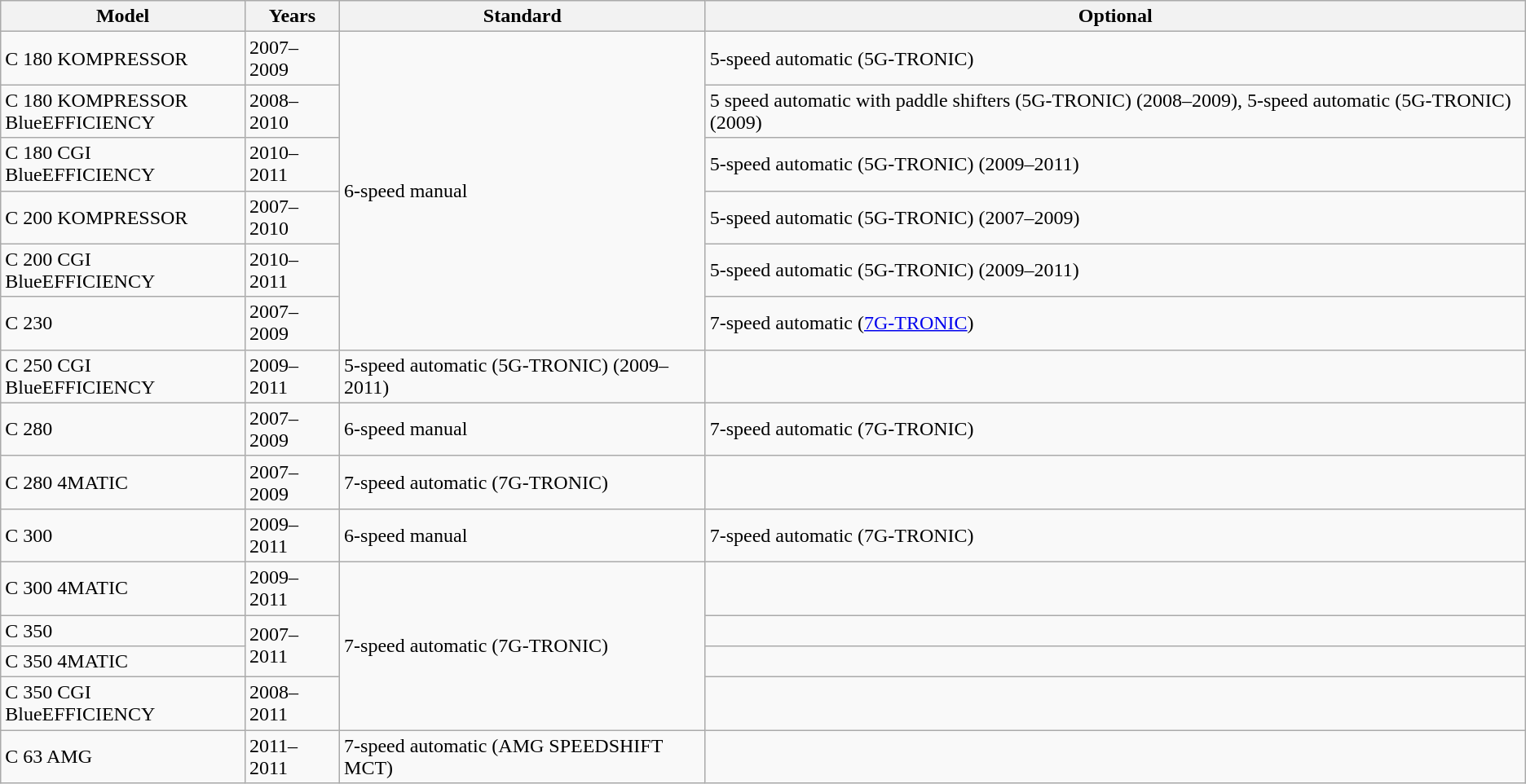<table class="wikitable">
<tr>
<th>Model</th>
<th>Years</th>
<th>Standard</th>
<th>Optional</th>
</tr>
<tr>
<td>C 180 KOMPRESSOR</td>
<td>2007–2009</td>
<td rowspan="6">6-speed manual</td>
<td>5-speed automatic (5G-TRONIC)</td>
</tr>
<tr>
<td>C 180 KOMPRESSOR<br>BlueEFFICIENCY</td>
<td>2008–2010</td>
<td>5 speed automatic with paddle shifters (5G-TRONIC) (2008–2009), 5-speed automatic (5G-TRONIC) (2009)</td>
</tr>
<tr>
<td>C 180 CGI BlueEFFICIENCY</td>
<td>2010–2011</td>
<td>5-speed automatic (5G-TRONIC) (2009–2011)</td>
</tr>
<tr>
<td>C 200 KOMPRESSOR</td>
<td>2007–2010</td>
<td>5-speed automatic (5G-TRONIC) (2007–2009)</td>
</tr>
<tr>
<td>C 200 CGI BlueEFFICIENCY</td>
<td>2010–2011</td>
<td>5-speed automatic (5G-TRONIC) (2009–2011)</td>
</tr>
<tr>
<td>C 230</td>
<td>2007–2009</td>
<td>7-speed automatic (<a href='#'>7G-TRONIC</a>)</td>
</tr>
<tr>
<td>C 250 CGI BlueEFFICIENCY</td>
<td>2009–2011</td>
<td>5-speed automatic (5G-TRONIC) (2009–2011)</td>
<td></td>
</tr>
<tr>
<td>C 280</td>
<td>2007–2009</td>
<td>6-speed manual</td>
<td>7-speed automatic (7G-TRONIC)</td>
</tr>
<tr>
<td>C 280 4MATIC</td>
<td>2007–2009</td>
<td>7-speed automatic (7G-TRONIC)</td>
<td></td>
</tr>
<tr>
<td>C 300</td>
<td>2009–2011</td>
<td>6-speed manual</td>
<td>7-speed automatic (7G-TRONIC)</td>
</tr>
<tr>
<td>C 300 4MATIC</td>
<td>2009–2011</td>
<td rowspan="4">7-speed automatic (7G-TRONIC)</td>
<td></td>
</tr>
<tr>
<td>C 350</td>
<td rowspan="2">2007–2011</td>
<td></td>
</tr>
<tr>
<td>C 350 4MATIC</td>
<td></td>
</tr>
<tr>
<td>C 350 CGI BlueEFFICIENCY</td>
<td>2008–2011</td>
<td></td>
</tr>
<tr>
<td>C 63 AMG</td>
<td>2011–2011</td>
<td>7-speed automatic (AMG SPEEDSHIFT MCT)</td>
<td></td>
</tr>
</table>
